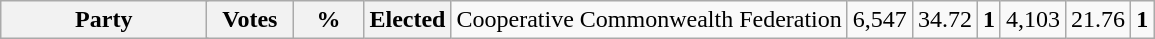<table class="wikitable">
<tr>
<th colspan="2" style="width: 130px">Party</th>
<th style="width: 50px">Votes</th>
<th style="width: 40px">%</th>
<th style="width: 40px">Elected<br>
</th>
<td>Cooperative Commonwealth Federation</td>
<td align="right">6,547</td>
<td align="right">34.72</td>
<td align="center"><strong>1</strong><br></td>
<td align="right">4,103</td>
<td align="right">21.76</td>
<td align="center"><strong>1</strong></td>
</tr>
</table>
